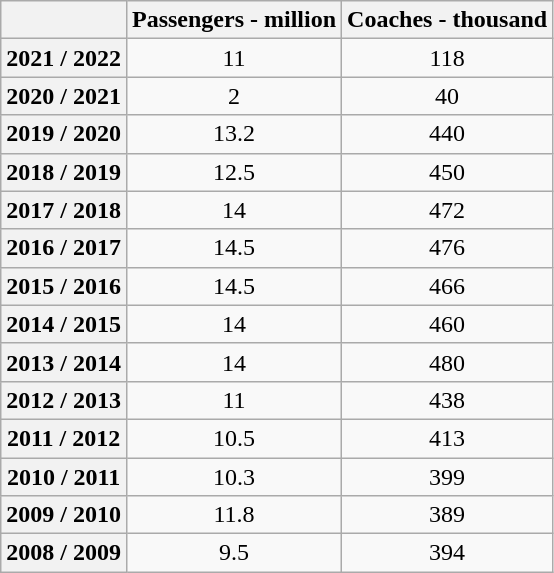<table class="wikitable" style="text-align:center">
<tr>
<th></th>
<th>Passe­ngers - million</th>
<th>Coaches - thousand</th>
</tr>
<tr>
<th>2021 / 2022</th>
<td>11</td>
<td>118</td>
</tr>
<tr>
<th>2020 / 2021</th>
<td>2</td>
<td>40</td>
</tr>
<tr>
<th>2019 / 2020</th>
<td>13.2</td>
<td>440</td>
</tr>
<tr>
<th>2018 / 2019</th>
<td>12.5</td>
<td>450</td>
</tr>
<tr>
<th>2017 / 2018</th>
<td>14</td>
<td>472</td>
</tr>
<tr>
<th>2016 / 2017</th>
<td>14.5</td>
<td>476</td>
</tr>
<tr>
<th>2015 / 2016</th>
<td>14.5</td>
<td>466</td>
</tr>
<tr>
<th>2014 / 2015</th>
<td>14</td>
<td>460</td>
</tr>
<tr>
<th>2013 / 2014</th>
<td>14</td>
<td>480</td>
</tr>
<tr>
<th>2012 / 2013</th>
<td>11</td>
<td>438</td>
</tr>
<tr>
<th>2011 / 2012</th>
<td>10.5</td>
<td>413</td>
</tr>
<tr>
<th>2010 / 2011</th>
<td>10.3</td>
<td>399</td>
</tr>
<tr>
<th>2009 / 2010</th>
<td>11.8</td>
<td>389</td>
</tr>
<tr>
<th>2008 / 2009</th>
<td>9.5</td>
<td>394</td>
</tr>
</table>
